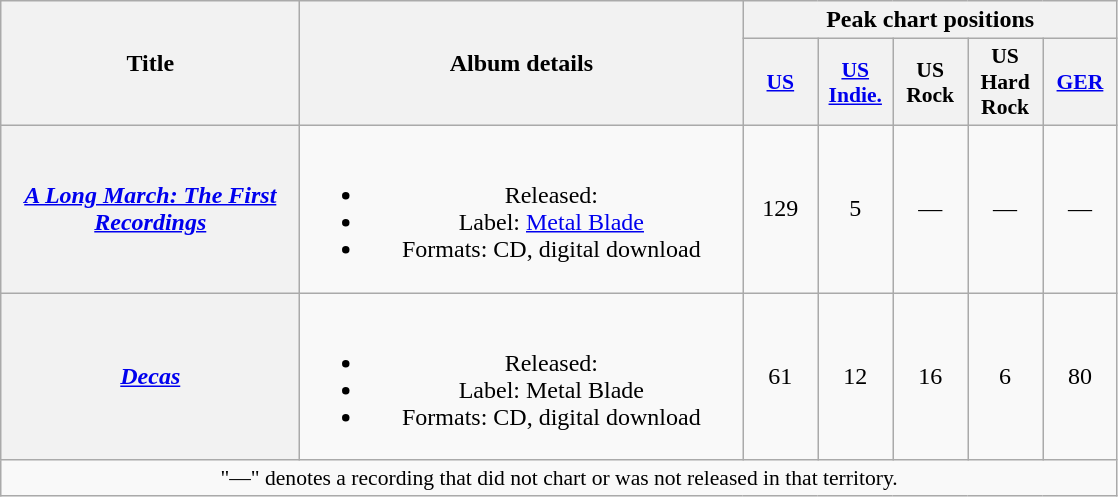<table class="wikitable plainrowheaders" style="text-align:center;">
<tr>
<th scope="col" rowspan="2" style="width:12em;">Title</th>
<th scope="col" rowspan="2" style="width:18em;">Album details</th>
<th scope="col" colspan="10">Peak chart positions</th>
</tr>
<tr>
<th scope="col" style="width:3em;font-size:90%;"><a href='#'>US</a><br></th>
<th scope="col" style="width:3em;font-size:90%;"><a href='#'>US<br>Indie.</a><br></th>
<th scope="col" style="width:3em;font-size:90%;">US<br>Rock<br></th>
<th scope="col" style="width:3em;font-size:90%;">US<br>Hard Rock<br></th>
<th scope="col" style="width:3em;font-size:90%;"><a href='#'>GER</a><br></th>
</tr>
<tr>
<th scope="row"><em><a href='#'>A Long March: The First Recordings</a></em></th>
<td><br><ul><li>Released: </li><li>Label: <a href='#'>Metal Blade</a></li><li>Formats: CD, digital download</li></ul></td>
<td>129</td>
<td>5</td>
<td>—</td>
<td>—</td>
<td>—</td>
</tr>
<tr>
<th scope="row"><em><a href='#'>Decas</a></em></th>
<td><br><ul><li>Released: </li><li>Label: Metal Blade</li><li>Formats: CD, digital download</li></ul></td>
<td>61</td>
<td>12</td>
<td>16</td>
<td>6</td>
<td>80</td>
</tr>
<tr>
<td colspan="15" style="font-size:90%">"—" denotes a recording that did not chart or was not released in that territory.</td>
</tr>
</table>
